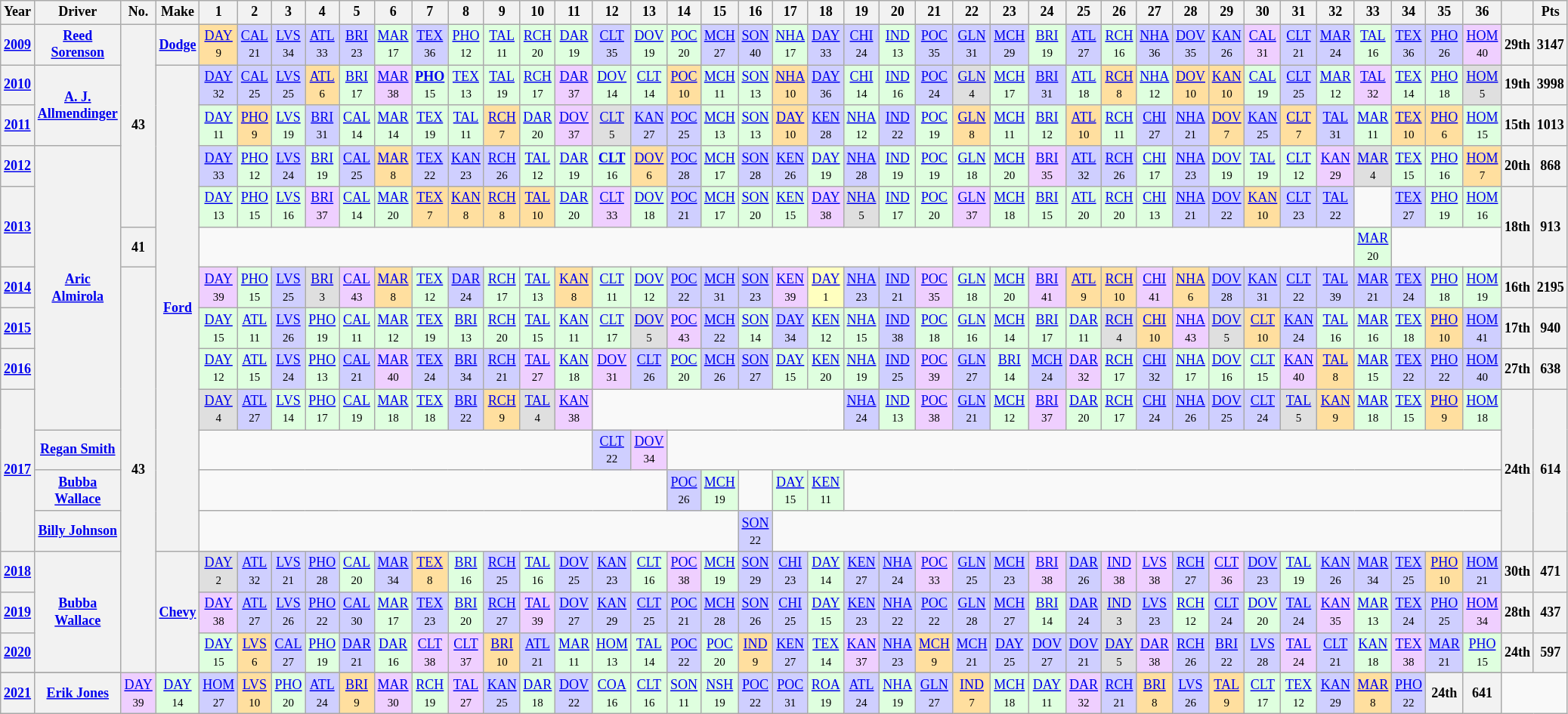<table class="wikitable" style="text-align:center; font-size:75%">
<tr>
<th>Year</th>
<th>Driver</th>
<th>No.</th>
<th>Make</th>
<th>1</th>
<th>2</th>
<th>3</th>
<th>4</th>
<th>5</th>
<th>6</th>
<th>7</th>
<th>8</th>
<th>9</th>
<th>10</th>
<th>11</th>
<th>12</th>
<th>13</th>
<th>14</th>
<th>15</th>
<th>16</th>
<th>17</th>
<th>18</th>
<th>19</th>
<th>20</th>
<th>21</th>
<th>22</th>
<th>23</th>
<th>24</th>
<th>25</th>
<th>26</th>
<th>27</th>
<th>28</th>
<th>29</th>
<th>30</th>
<th>31</th>
<th>32</th>
<th>33</th>
<th>34</th>
<th>35</th>
<th>36</th>
<th></th>
<th>Pts</th>
</tr>
<tr>
<th><a href='#'>2009</a></th>
<th><a href='#'>Reed Sorenson</a></th>
<th rowspan=5>43</th>
<th><a href='#'>Dodge</a></th>
<td style="background:#FFDF9F;"><a href='#'>DAY</a><br><small>9</small></td>
<td style="background:#cfcfff;"><a href='#'>CAL</a><br><small>21</small></td>
<td style="background:#cfcfff;"><a href='#'>LVS</a><br><small>34</small></td>
<td style="background:#cfcfff;"><a href='#'>ATL</a><br><small>33</small></td>
<td style="background:#cfcfff;"><a href='#'>BRI</a><br><small>23</small></td>
<td style="background:#dfffdf;"><a href='#'>MAR</a><br><small>17</small></td>
<td style="background:#cfcfff;"><a href='#'>TEX</a><br><small>36</small></td>
<td style="background:#dfffdf;"><a href='#'>PHO</a><br><small>12</small></td>
<td style="background:#dfffdf;"><a href='#'>TAL</a><br><small>11</small></td>
<td style="background:#dfffdf;"><a href='#'>RCH</a><br><small>20</small></td>
<td style="background:#dfffdf;"><a href='#'>DAR</a><br><small>19</small></td>
<td style="background:#cfcfff;"><a href='#'>CLT</a><br><small>35</small></td>
<td style="background:#dfffdf;"><a href='#'>DOV</a><br><small>19</small></td>
<td style="background:#dfffdf;"><a href='#'>POC</a><br><small>20</small></td>
<td style="background:#cfcfff;"><a href='#'>MCH</a><br><small>27</small></td>
<td style="background:#cfcfff;"><a href='#'>SON</a><br><small>40</small></td>
<td style="background:#dfffdf;"><a href='#'>NHA</a><br><small>17</small></td>
<td style="background:#cfcfff;"><a href='#'>DAY</a><br><small>33</small></td>
<td style="background:#cfcfff;"><a href='#'>CHI</a><br><small>24</small></td>
<td style="background:#dfffdf;"><a href='#'>IND</a><br><small>13</small></td>
<td style="background:#cfcfff;"><a href='#'>POC</a><br><small>35</small></td>
<td style="background:#cfcfff;"><a href='#'>GLN</a><br><small>31</small></td>
<td style="background:#cfcfff;"><a href='#'>MCH</a><br><small>29</small></td>
<td style="background:#dfffdf;"><a href='#'>BRI</a><br><small>19</small></td>
<td style="background:#cfcfff;"><a href='#'>ATL</a><br><small>27</small></td>
<td style="background:#dfffdf;"><a href='#'>RCH</a><br><small>16</small></td>
<td style="background:#cfcfff;"><a href='#'>NHA</a><br><small>36</small></td>
<td style="background:#cfcfff;"><a href='#'>DOV</a><br><small>35</small></td>
<td style="background:#cfcfff;"><a href='#'>KAN</a><br><small>26</small></td>
<td style="background:#efcfff;"><a href='#'>CAL</a><br><small>31</small></td>
<td style="background:#cfcfff;"><a href='#'>CLT</a><br><small>21</small></td>
<td style="background:#cfcfff;"><a href='#'>MAR</a><br><small>24</small></td>
<td style="background:#dfffdf;"><a href='#'>TAL</a><br><small>16</small></td>
<td style="background:#cfcfff;"><a href='#'>TEX</a><br><small>36</small></td>
<td style="background:#cfcfff;"><a href='#'>PHO</a><br><small>26</small></td>
<td style="background:#efcfff;"><a href='#'>HOM</a><br><small>40</small></td>
<th>29th</th>
<th>3147</th>
</tr>
<tr>
<th><a href='#'>2010</a></th>
<th rowspan=2><a href='#'>A. J. Allmendinger</a></th>
<th rowspan=12><a href='#'>Ford</a></th>
<td style="background:#CFCFFF;"><a href='#'>DAY</a><br><small>32</small></td>
<td style="background:#CFCFFF;"><a href='#'>CAL</a><br><small>25</small></td>
<td style="background:#CFCFFF;"><a href='#'>LVS</a><br><small>25</small></td>
<td style="background:#FFDF9F;"><a href='#'>ATL</a><br><small>6</small></td>
<td style="background:#DFFFDF;"><a href='#'>BRI</a><br><small>17</small></td>
<td style="background:#EFCFFF;"><a href='#'>MAR</a><br><small>38</small></td>
<td style="background:#DFFFDF;"><strong><a href='#'>PHO</a></strong><br><small>15</small></td>
<td style="background:#DFFFDF;"><a href='#'>TEX</a><br><small>13</small></td>
<td style="background:#DFFFDF;"><a href='#'>TAL</a><br><small>19</small></td>
<td style="background:#DFFFDF;"><a href='#'>RCH</a><br><small>17</small></td>
<td style="background:#EFCFFF;"><a href='#'>DAR</a><br><small>37</small></td>
<td style="background:#DFFFDF;"><a href='#'>DOV</a><br><small>14</small></td>
<td style="background:#DFFFDF;"><a href='#'>CLT</a><br><small>14</small></td>
<td style="background:#FFDF9F;"><a href='#'>POC</a><br><small>10</small></td>
<td style="background:#DFFFDF;"><a href='#'>MCH</a><br><small>11</small></td>
<td style="background:#DFFFDF;"><a href='#'>SON</a><br><small>13</small></td>
<td style="background:#FFDF9F;"><a href='#'>NHA</a><br><small>10</small></td>
<td style="background:#CFCFFF;"><a href='#'>DAY</a><br><small>36</small></td>
<td style="background:#DFFFDF;"><a href='#'>CHI</a><br><small>14</small></td>
<td style="background:#DFFFDF;"><a href='#'>IND</a><br><small>16</small></td>
<td style="background:#CFCFFF;"><a href='#'>POC</a><br><small>24</small></td>
<td style="background:#DFDFDF;"><a href='#'>GLN</a><br><small>4</small></td>
<td style="background:#DFFFDF;"><a href='#'>MCH</a><br><small>17</small></td>
<td style="background:#CFCFFF;"><a href='#'>BRI</a><br><small>31</small></td>
<td style="background:#DFFFDF;"><a href='#'>ATL</a><br><small>18</small></td>
<td style="background:#FFDF9F;"><a href='#'>RCH</a><br><small>8</small></td>
<td style="background:#DFFFDF;"><a href='#'>NHA</a><br><small>12</small></td>
<td style="background:#FFDF9F;"><a href='#'>DOV</a><br><small>10</small></td>
<td style="background:#FFDF9F;"><a href='#'>KAN</a><br><small>10</small></td>
<td style="background:#DFFFDF;"><a href='#'>CAL</a><br><small>19</small></td>
<td style="background:#CFCFFF;"><a href='#'>CLT</a><br><small>25</small></td>
<td style="background:#DFFFDF;"><a href='#'>MAR</a><br><small>12</small></td>
<td style="background:#EFCFFF;"><a href='#'>TAL</a><br><small>32</small></td>
<td style="background:#DFFFDF;"><a href='#'>TEX</a><br><small>14</small></td>
<td style="background:#DFFFDF;"><a href='#'>PHO</a><br><small>18</small></td>
<td style="background:#DFDFDF;"><a href='#'>HOM</a><br><small>5</small></td>
<th>19th</th>
<th>3998</th>
</tr>
<tr>
<th><a href='#'>2011</a></th>
<td style="background:#DFFFDF;"><a href='#'>DAY</a><br><small>11</small></td>
<td style="background:#FFDF9F;"><a href='#'>PHO</a><br><small>9</small></td>
<td style="background:#DFFFDF;"><a href='#'>LVS</a><br><small>19</small></td>
<td style="background:#CFCFFF;"><a href='#'>BRI</a><br><small>31</small></td>
<td style="background:#DFFFDF;"><a href='#'>CAL</a><br><small>14</small></td>
<td style="background:#DFFFDF;"><a href='#'>MAR</a><br><small>14</small></td>
<td style="background:#DFFFDF;"><a href='#'>TEX</a><br><small>19</small></td>
<td style="background:#DFFFDF;"><a href='#'>TAL</a><br><small>11</small></td>
<td style="background:#FFDF9F;"><a href='#'>RCH</a><br><small>7</small></td>
<td style="background:#DFFFDF;"><a href='#'>DAR</a><br><small>20</small></td>
<td style="background:#EFCFFF;"><a href='#'>DOV</a><br><small>37</small></td>
<td style="background:#DFDFDF;"><a href='#'>CLT</a><br><small>5</small></td>
<td style="background:#CFCFFF;"><a href='#'>KAN</a><br><small>27</small></td>
<td style="background:#CFCFFF;"><a href='#'>POC</a><br><small>25</small></td>
<td style="background:#DFFFDF;"><a href='#'>MCH</a><br><small>13</small></td>
<td style="background:#DFFFDF;"><a href='#'>SON</a><br><small>13</small></td>
<td style="background:#FFDF9F;"><a href='#'>DAY</a><br><small>10</small></td>
<td style="background:#CFCFFF;"><a href='#'>KEN</a><br><small>28</small></td>
<td style="background:#DFFFDF;"><a href='#'>NHA</a><br><small>12</small></td>
<td style="background:#CFCFFF;"><a href='#'>IND</a><br><small>22</small></td>
<td style="background:#DFFFDF;"><a href='#'>POC</a><br><small>19</small></td>
<td style="background:#FFDF9F;"><a href='#'>GLN</a><br><small>8</small></td>
<td style="background:#DFFFDF;"><a href='#'>MCH</a><br><small>11</small></td>
<td style="background:#DFFFDF;"><a href='#'>BRI</a><br><small>12</small></td>
<td style="background:#FFDF9F;"><a href='#'>ATL</a><br><small>10</small></td>
<td style="background:#DFFFDF;"><a href='#'>RCH</a><br><small>11</small></td>
<td style="background:#CFCFFF;"><a href='#'>CHI</a><br><small>27</small></td>
<td style="background:#CFCFFF;"><a href='#'>NHA</a><br><small>21</small></td>
<td style="background:#FFDF9F;"><a href='#'>DOV</a><br><small>7</small></td>
<td style="background:#CFCFFF;"><a href='#'>KAN</a><br><small>25</small></td>
<td style="background:#FFDF9F;"><a href='#'>CLT</a><br><small>7</small></td>
<td style="background:#CFCFFF;"><a href='#'>TAL</a><br><small>31</small></td>
<td style="background:#DFFFDF;"><a href='#'>MAR</a><br><small>11</small></td>
<td style="background:#FFDF9F;"><a href='#'>TEX</a><br><small>10</small></td>
<td style="background:#FFDF9F;"><a href='#'>PHO</a><br><small>6</small></td>
<td style="background:#DFFFDF;"><a href='#'>HOM</a><br><small>15</small></td>
<th>15th</th>
<th>1013</th>
</tr>
<tr>
<th><a href='#'>2012</a></th>
<th rowspan=7><a href='#'>Aric Almirola</a></th>
<td style="background:#CFCFFF;"><a href='#'>DAY</a><br><small>33</small></td>
<td style="background:#DFFFDF;"><a href='#'>PHO</a><br><small>12</small></td>
<td style="background:#CFCFFF;"><a href='#'>LVS</a><br><small>24</small></td>
<td style="background:#DFFFDF;"><a href='#'>BRI</a><br><small>19</small></td>
<td style="background:#CFCFFF;"><a href='#'>CAL</a><br><small>25</small></td>
<td style="background:#FFDF9F;"><a href='#'>MAR</a><br><small>8</small></td>
<td style="background:#CFCFFF;"><a href='#'>TEX</a><br><small>22</small></td>
<td style="background:#CFCFFF;"><a href='#'>KAN</a><br><small>23</small></td>
<td style="background:#CFCFFF;"><a href='#'>RCH</a><br><small>26</small></td>
<td style="background:#DFFFDF;"><a href='#'>TAL</a><br><small>12</small></td>
<td style="background:#DFFFDF;"><a href='#'>DAR</a><br><small>19</small></td>
<td style="background:#DFFFDF;"><strong><a href='#'>CLT</a></strong><br><small>16</small></td>
<td style="background:#FFDF9F;"><a href='#'>DOV</a><br><small>6</small></td>
<td style="background:#CFCFFF;"><a href='#'>POC</a><br><small>28</small></td>
<td style="background:#DFFFDF;"><a href='#'>MCH</a><br><small>17</small></td>
<td style="background:#CFCFFF;"><a href='#'>SON</a><br><small>28</small></td>
<td style="background:#CFCFFF;"><a href='#'>KEN</a><br><small>26</small></td>
<td style="background:#DFFFDF;"><a href='#'>DAY</a><br><small>19</small></td>
<td style="background:#CFCFFF;"><a href='#'>NHA</a><br><small>28</small></td>
<td style="background:#DFFFDF;"><a href='#'>IND</a><br><small>19</small></td>
<td style="background:#DFFFDF;"><a href='#'>POC</a><br><small>19</small></td>
<td style="background:#DFFFDF;"><a href='#'>GLN</a><br><small>18</small></td>
<td style="background:#DFFFDF;"><a href='#'>MCH</a><br><small>20</small></td>
<td style="background:#EFCFFF;"><a href='#'>BRI</a><br><small>35</small></td>
<td style="background:#CFCFFF;"><a href='#'>ATL</a><br><small>32</small></td>
<td style="background:#CFCFFF;"><a href='#'>RCH</a><br><small>26</small></td>
<td style="background:#DFFFDF;"><a href='#'>CHI</a><br><small>17</small></td>
<td style="background:#CFCFFF;"><a href='#'>NHA</a><br><small>23</small></td>
<td style="background:#DFFFDF;"><a href='#'>DOV</a><br><small>19</small></td>
<td style="background:#DFFFDF;"><a href='#'>TAL</a><br><small>19</small></td>
<td style="background:#DFFFDF;"><a href='#'>CLT</a><br><small>12</small></td>
<td style="background:#EFCFFF;"><a href='#'>KAN</a><br><small>29</small></td>
<td style="background:#DFDFDF;"><a href='#'>MAR</a><br><small>4</small></td>
<td style="background:#DFFFDF;"><a href='#'>TEX</a><br><small>15</small></td>
<td style="background:#DFFFDF;"><a href='#'>PHO</a><br><small>16</small></td>
<td style="background:#FFDF9F;"><a href='#'>HOM</a><br><small>7</small></td>
<th>20th</th>
<th>868</th>
</tr>
<tr>
<th rowspan=2><a href='#'>2013</a></th>
<td style="background:#DFFFDF;"><a href='#'>DAY</a><br><small>13</small></td>
<td style="background:#DFFFDF;"><a href='#'>PHO</a><br><small>15</small></td>
<td style="background:#DFFFDF;"><a href='#'>LVS</a><br><small>16</small></td>
<td style="background:#EFCFFF;"><a href='#'>BRI</a><br><small>37</small></td>
<td style="background:#DFFFDF;"><a href='#'>CAL</a><br><small>14</small></td>
<td style="background:#DFFFDF;"><a href='#'>MAR</a><br><small>20</small></td>
<td style="background:#FFDF9F;"><a href='#'>TEX</a><br><small>7</small></td>
<td style="background:#FFDF9F;"><a href='#'>KAN</a><br><small>8</small></td>
<td style="background:#FFDF9F;"><a href='#'>RCH</a><br><small>8</small></td>
<td style="background:#FFDF9F;"><a href='#'>TAL</a><br><small>10</small></td>
<td style="background:#DFFFDF;"><a href='#'>DAR</a><br><small>20</small></td>
<td style="background:#EFCFFF;"><a href='#'>CLT</a><br><small>33</small></td>
<td style="background:#DFFFDF;"><a href='#'>DOV</a><br><small>18</small></td>
<td style="background:#CFCFFF;"><a href='#'>POC</a><br><small>21</small></td>
<td style="background:#DFFFDF;"><a href='#'>MCH</a><br><small>17</small></td>
<td style="background:#DFFFDF;"><a href='#'>SON</a><br><small>20</small></td>
<td style="background:#DFFFDF;"><a href='#'>KEN</a><br><small>15</small></td>
<td style="background:#EFCFFF;"><a href='#'>DAY</a><br><small>38</small></td>
<td style="background:#DFDFDF;"><a href='#'>NHA</a><br><small>5</small></td>
<td style="background:#DFFFDF;"><a href='#'>IND</a><br><small>17</small></td>
<td style="background:#DFFFDF;"><a href='#'>POC</a><br><small>20</small></td>
<td style="background:#EFCFFF;"><a href='#'>GLN</a><br><small>37</small></td>
<td style="background:#DFFFDF;"><a href='#'>MCH</a><br><small>18</small></td>
<td style="background:#DFFFDF;"><a href='#'>BRI</a><br><small>15</small></td>
<td style="background:#DFFFDF;"><a href='#'>ATL</a><br><small>20</small></td>
<td style="background:#DFFFDF;"><a href='#'>RCH</a><br><small>20</small></td>
<td style="background:#DFFFDF;"><a href='#'>CHI</a><br><small>13</small></td>
<td style="background:#CFCFFF;"><a href='#'>NHA</a><br><small>21</small></td>
<td style="background:#CFCFFF;"><a href='#'>DOV</a><br><small>22</small></td>
<td style="background:#FFDF9F;"><a href='#'>KAN</a><br><small>10</small></td>
<td style="background:#CFCFFF;"><a href='#'>CLT</a><br><small>23</small></td>
<td style="background:#CFCFFF;"><a href='#'>TAL</a><br><small>22</small></td>
<td></td>
<td style="background:#CFCFFF;"><a href='#'>TEX</a><br><small>27</small></td>
<td style="background:#DFFFDF;"><a href='#'>PHO</a><br><small>19</small></td>
<td style="background:#DFFFDF;"><a href='#'>HOM</a><br><small>16</small></td>
<th rowspan=2>18th</th>
<th rowspan=2>913</th>
</tr>
<tr>
<th>41</th>
<td colspan=32></td>
<td style="background:#DFFFDF;"><a href='#'>MAR</a><br><small>20</small></td>
<td colspan=3></td>
</tr>
<tr>
<th><a href='#'>2014</a></th>
<th rowspan=11>43</th>
<td style="background:#EFCFFF;"><a href='#'>DAY</a><br><small>39</small></td>
<td style="background:#DFFFDF;"><a href='#'>PHO</a><br><small>15</small></td>
<td style="background:#CFCFFF;"><a href='#'>LVS</a><br><small>25</small></td>
<td style="background:#DFDFDF;"><a href='#'>BRI</a><br><small>3</small></td>
<td style="background:#EFCFFF;"><a href='#'>CAL</a><br><small>43</small></td>
<td style="background:#FFDF9F;"><a href='#'>MAR</a><br><small>8</small></td>
<td style="background:#DFFFDF;"><a href='#'>TEX</a><br><small>12</small></td>
<td style="background:#CFCFFF;"><a href='#'>DAR</a><br><small>24</small></td>
<td style="background:#DFFFDF;"><a href='#'>RCH</a><br><small>17</small></td>
<td style="background:#DFFFDF;"><a href='#'>TAL</a><br><small>13</small></td>
<td style="background:#FFDF9F;"><a href='#'>KAN</a><br><small>8</small></td>
<td style="background:#DFFFDF;"><a href='#'>CLT</a><br><small>11</small></td>
<td style="background:#DFFFDF;"><a href='#'>DOV</a><br><small>12</small></td>
<td style="background:#CFCFFF;"><a href='#'>POC</a><br><small>22</small></td>
<td style="background:#CFCFFF;"><a href='#'>MCH</a><br><small>31</small></td>
<td style="background:#CFCFFF;"><a href='#'>SON</a><br><small>23</small></td>
<td style="background:#EFCFFF;"><a href='#'>KEN</a><br><small>39</small></td>
<td style="background:#FFFFBF;"><a href='#'>DAY</a><br><small>1</small></td>
<td style="background:#CFCFFF;"><a href='#'>NHA</a><br><small>23</small></td>
<td style="background:#CFCFFF;"><a href='#'>IND</a><br><small>21</small></td>
<td style="background:#EFCFFF;"><a href='#'>POC</a><br><small>35</small></td>
<td style="background:#DFFFDF;"><a href='#'>GLN</a><br><small>18</small></td>
<td style="background:#DFFFDF;"><a href='#'>MCH</a><br><small>20</small></td>
<td style="background:#EFCFFF;"><a href='#'>BRI</a><br><small>41</small></td>
<td style="background:#FFDF9F;"><a href='#'>ATL</a><br><small>9</small></td>
<td style="background:#FFDF9F;"><a href='#'>RCH</a><br><small>10</small></td>
<td style="background:#EFCFFF;"><a href='#'>CHI</a><br><small>41</small></td>
<td style="background:#FFDF9F;"><a href='#'>NHA</a><br><small>6</small></td>
<td style="background:#CFCFFF;"><a href='#'>DOV</a><br><small>28</small></td>
<td style="background:#CFCFFF;"><a href='#'>KAN</a><br><small>31</small></td>
<td style="background:#CFCFFF;"><a href='#'>CLT</a><br><small>22</small></td>
<td style="background:#CFCFFF;"><a href='#'>TAL</a><br><small>39</small></td>
<td style="background:#CFCFFF;"><a href='#'>MAR</a><br><small>21</small></td>
<td style="background:#CFCFFF;"><a href='#'>TEX</a><br><small>24</small></td>
<td style="background:#DFFFDF;"><a href='#'>PHO</a><br><small>18</small></td>
<td style="background:#DFFFDF;"><a href='#'>HOM</a><br><small>19</small></td>
<th>16th</th>
<th>2195</th>
</tr>
<tr>
<th><a href='#'>2015</a></th>
<td style="background:#DFFFDF;"><a href='#'>DAY</a><br><small>15</small></td>
<td style="background:#DFFFDF;"><a href='#'>ATL</a><br><small>11</small></td>
<td style="background:#CFCFFF;"><a href='#'>LVS</a><br><small>26</small></td>
<td style="background:#DFFFDF;"><a href='#'>PHO</a><br><small>19</small></td>
<td style="background:#DFFFDF;"><a href='#'>CAL</a><br><small>11</small></td>
<td style="background:#DFFFDF;"><a href='#'>MAR</a><br><small>12</small></td>
<td style="background:#DFFFDF;"><a href='#'>TEX</a><br><small>19</small></td>
<td style="background:#DFFFDF;"><a href='#'>BRI</a><br><small>13</small></td>
<td style="background:#DFFFDF;"><a href='#'>RCH</a><br><small>20</small></td>
<td style="background:#DFFFDF;"><a href='#'>TAL</a><br><small>15</small></td>
<td style="background:#DFFFDF;"><a href='#'>KAN</a><br><small>11</small></td>
<td style="background:#DFFFDF;"><a href='#'>CLT</a><br><small>17</small></td>
<td style="background:#DFDFDF;"><a href='#'>DOV</a><br><small>5</small></td>
<td style="background:#EFCFFF;"><a href='#'>POC</a><br><small>43</small></td>
<td style="background:#CFCFFF;"><a href='#'>MCH</a><br><small>22</small></td>
<td style="background:#DFFFDF;"><a href='#'>SON</a><br><small>14</small></td>
<td style="background:#CFCFFF;"><a href='#'>DAY</a><br><small>34</small></td>
<td style="background:#DFFFDF;"><a href='#'>KEN</a><br><small>12</small></td>
<td style="background:#DFFFDF;"><a href='#'>NHA</a><br><small>15</small></td>
<td style="background:#CFCFFF;"><a href='#'>IND</a><br><small>38</small></td>
<td style="background:#DFFFDF;"><a href='#'>POC</a><br><small>18</small></td>
<td style="background:#DFFFDF;"><a href='#'>GLN</a><br><small>16</small></td>
<td style="background:#DFFFDF;"><a href='#'>MCH</a><br><small>14</small></td>
<td style="background:#DFFFDF;"><a href='#'>BRI</a><br><small>17</small></td>
<td style="background:#DFFFDF;"><a href='#'>DAR</a><br><small>11</small></td>
<td style="background:#DFDFDF;"><a href='#'>RCH</a><br><small>4</small></td>
<td style="background:#FFDF9F;"><a href='#'>CHI</a><br><small>10</small></td>
<td style="background:#EFCFFF;"><a href='#'>NHA</a><br><small>43</small></td>
<td style="background:#DFDFDF;"><a href='#'>DOV</a><br><small>5</small></td>
<td style="background:#FFDF9F;"><a href='#'>CLT</a><br><small>10</small></td>
<td style="background:#CFCFFF;"><a href='#'>KAN</a><br><small>24</small></td>
<td style="background:#DFFFDF;"><a href='#'>TAL</a><br><small>16</small></td>
<td style="background:#DFFFDF;"><a href='#'>MAR</a><br><small>16</small></td>
<td style="background:#DFFFDF;"><a href='#'>TEX</a><br><small>18</small></td>
<td style="background:#FFDF9F;"><a href='#'>PHO</a><br><small>10</small></td>
<td style="background:#CFCFFF;"><a href='#'>HOM</a><br><small>41</small></td>
<th>17th</th>
<th>940</th>
</tr>
<tr>
<th><a href='#'>2016</a></th>
<td style="background:#DFFFDF;"><a href='#'>DAY</a><br><small>12</small></td>
<td style="background:#DFFFDF;"><a href='#'>ATL</a><br><small>15</small></td>
<td style="background:#CFCFFF;"><a href='#'>LVS</a><br><small>24</small></td>
<td style="background:#DFFFDF;"><a href='#'>PHO</a><br><small>13</small></td>
<td style="background:#CFCFFF;"><a href='#'>CAL</a><br><small>21</small></td>
<td style="background:#EFCFFF;"><a href='#'>MAR</a><br><small>40</small></td>
<td style="background:#CFCFFF;"><a href='#'>TEX</a><br><small>24</small></td>
<td style="background:#CFCFFF;"><a href='#'>BRI</a><br><small>34</small></td>
<td style="background:#CFCFFF;"><a href='#'>RCH</a><br><small>21</small></td>
<td style="background:#EFCFFF;"><a href='#'>TAL</a><br><small>27</small></td>
<td style="background:#DFFFDF;"><a href='#'>KAN</a><br><small>18</small></td>
<td style="background:#EFCFFF;"><a href='#'>DOV</a><br><small>31</small></td>
<td style="background:#CFCFFF;"><a href='#'>CLT</a><br><small>26</small></td>
<td style="background:#DFFFDF;"><a href='#'>POC</a><br><small>20</small></td>
<td style="background:#CFCFFF;"><a href='#'>MCH</a><br><small>26</small></td>
<td style="background:#CFCFFF;"><a href='#'>SON</a><br><small>27</small></td>
<td style="background:#DFFFDF;"><a href='#'>DAY</a><br><small>15</small></td>
<td style="background:#DFFFDF;"><a href='#'>KEN</a><br><small>20</small></td>
<td style="background:#DFFFDF;"><a href='#'>NHA</a><br><small>19</small></td>
<td style="background:#CFCFFF;"><a href='#'>IND</a><br><small>25</small></td>
<td style="background:#EFCFFF;"><a href='#'>POC</a><br><small>39</small></td>
<td style="background:#CFCFFF;"><a href='#'>GLN</a><br><small>27</small></td>
<td style="background:#DFFFDF;"><a href='#'>BRI</a><br><small>14</small></td>
<td style="background:#CFCFFF;"><a href='#'>MCH</a><br><small>24</small></td>
<td style="background:#EFCFFF;"><a href='#'>DAR</a><br><small>32</small></td>
<td style="background:#DFFFDF;"><a href='#'>RCH</a><br><small>17</small></td>
<td style="background:#CFCFFF;"><a href='#'>CHI</a><br><small>32</small></td>
<td style="background:#DFFFDF;"><a href='#'>NHA</a><br><small>17</small></td>
<td style="background:#DFFFDF;"><a href='#'>DOV</a><br><small>16</small></td>
<td style="background:#DFFFDF;"><a href='#'>CLT</a><br><small>15</small></td>
<td style="background:#EFCFFF;"><a href='#'>KAN</a><br><small>40</small></td>
<td style="background:#FFDF9F;"><a href='#'>TAL</a><br><small>8</small></td>
<td style="background:#DFFFDF;"><a href='#'>MAR</a><br><small>15</small></td>
<td style="background:#CFCFFF;"><a href='#'>TEX</a><br><small>22</small></td>
<td style="background:#CFCFFF;"><a href='#'>PHO</a><br><small>22</small></td>
<td style="background:#CFCFFF;"><a href='#'>HOM</a><br><small>40</small></td>
<th>27th</th>
<th>638</th>
</tr>
<tr>
<th rowspan=4><a href='#'>2017</a></th>
<td style="background:#DFDFDF;"><a href='#'>DAY</a><br><small>4</small></td>
<td style="background:#CFCFFF;"><a href='#'>ATL</a><br><small>27</small></td>
<td style="background:#DFFFDF;"><a href='#'>LVS</a><br><small>14</small></td>
<td style="background:#DFFFDF;"><a href='#'>PHO</a><br><small>17</small></td>
<td style="background:#DFFFDF;"><a href='#'>CAL</a><br><small>19</small></td>
<td style="background:#DFFFDF;"><a href='#'>MAR</a><br><small>18</small></td>
<td style="background:#DFFFDF;"><a href='#'>TEX</a><br><small>18</small></td>
<td style="background:#CFCFFF;"><a href='#'>BRI</a><br><small>22</small></td>
<td style="background:#FFDF9F;"><a href='#'>RCH</a><br><small>9</small></td>
<td style="background:#DFDFDF;"><a href='#'>TAL</a><br><small>4</small></td>
<td style="background:#EFCFFF;"><a href='#'>KAN</a><br><small>38</small></td>
<td colspan=7></td>
<td style="background:#CFCFFF;"><a href='#'>NHA</a><br><small>24</small></td>
<td style="background:#DFFFDF;"><a href='#'>IND</a><br><small>13</small></td>
<td style="background:#EFCFFF;"><a href='#'>POC</a><br><small>38</small></td>
<td style="background:#CFCFFF;"><a href='#'>GLN</a><br><small>21</small></td>
<td style="background:#DFFFDF;"><a href='#'>MCH</a><br><small>12</small></td>
<td style="background:#EFCFFF;"><a href='#'>BRI</a><br><small>37</small></td>
<td style="background:#DFFFDF;"><a href='#'>DAR</a><br><small>20</small></td>
<td style="background:#DFFFDF;"><a href='#'>RCH</a><br><small>17</small></td>
<td style="background:#CFCFFF;"><a href='#'>CHI</a><br><small>24</small></td>
<td style="background:#CFCFFF;"><a href='#'>NHA</a><br><small>26</small></td>
<td style="background:#CFCFFF;"><a href='#'>DOV</a><br><small>25</small></td>
<td style="background:#CFCFFF;"><a href='#'>CLT</a><br><small>24</small></td>
<td style="background:#DFDFDF;"><a href='#'>TAL</a><br><small>5</small></td>
<td style="background:#FFDF9F;"><a href='#'>KAN</a><br><small>9</small></td>
<td style="background:#DFFFDF;"><a href='#'>MAR</a><br><small>18</small></td>
<td style="background:#DFFFDF;"><a href='#'>TEX</a><br><small>15</small></td>
<td style="background:#FFDF9F;"><a href='#'>PHO</a><br><small>9</small></td>
<td style="background:#DFFFDF;"><a href='#'>HOM</a><br><small>18</small></td>
<th rowspan=4>24th</th>
<th rowspan=4>614</th>
</tr>
<tr>
<th><a href='#'>Regan Smith</a></th>
<td colspan=11></td>
<td style="background:#CFCFFF;"><a href='#'>CLT</a><br><small>22</small></td>
<td style="background:#EFCFFF;"><a href='#'>DOV</a><br><small>34</small></td>
<td colspan=23></td>
</tr>
<tr>
<th><a href='#'>Bubba Wallace</a></th>
<td colspan=13></td>
<td style="background:#CFCFFF;"><a href='#'>POC</a><br><small>26</small></td>
<td style="background:#DFFFDF;"><a href='#'>MCH</a><br><small>19</small></td>
<td></td>
<td style="background:#DFFFDF;"><a href='#'>DAY</a><br><small>15</small></td>
<td style="background:#DFFFDF;"><a href='#'>KEN</a><br><small>11</small></td>
<td colspan=18></td>
</tr>
<tr>
<th><a href='#'>Billy Johnson</a></th>
<td colspan=15></td>
<td style="background:#CFCFFF;"><a href='#'>SON</a><br><small>22</small></td>
<td colspan=20></td>
</tr>
<tr>
<th><a href='#'>2018</a></th>
<th rowspan=3><a href='#'>Bubba Wallace</a></th>
<th rowspan=4><a href='#'>Chevy</a></th>
<td style="background:#DFDFDF;"><a href='#'>DAY</a><br><small>2</small></td>
<td style="background:#CFCFFF;"><a href='#'>ATL</a><br><small>32</small></td>
<td style="background:#CFCFFF;"><a href='#'>LVS</a><br><small>21</small></td>
<td style="background:#CFCFFF;"><a href='#'>PHO</a><br><small>28</small></td>
<td style="background:#DFFFDF;"><a href='#'>CAL</a><br><small>20</small></td>
<td style="background:#CFCFFF;"><a href='#'>MAR</a><br><small>34</small></td>
<td style="background:#FFDF9F;"><a href='#'>TEX</a><br><small>8</small></td>
<td style="background:#DFFFDF;"><a href='#'>BRI</a><br><small>16</small></td>
<td style="background:#CFCFFF;"><a href='#'>RCH</a><br><small>25</small></td>
<td style="background:#DFFFDF;"><a href='#'>TAL</a><br><small>16</small></td>
<td style="background:#CFCFFF;"><a href='#'>DOV</a><br><small>25</small></td>
<td style="background:#CFCFFF;"><a href='#'>KAN</a><br><small>23</small></td>
<td style="background:#DFFFDF;"><a href='#'>CLT</a><br><small>16</small></td>
<td style="background:#EFCFFF;"><a href='#'>POC</a><br><small>38</small></td>
<td style="background:#DFFFDF;"><a href='#'>MCH</a><br><small>19</small></td>
<td style="background:#CFCFFF;"><a href='#'>SON</a><br><small>29</small></td>
<td style="background:#CFCFFF;"><a href='#'>CHI</a><br><small>23</small></td>
<td style="background:#DFFFDF;"><a href='#'>DAY</a><br><small>14</small></td>
<td style="background:#CFCFFF;"><a href='#'>KEN</a><br><small>27</small></td>
<td style="background:#CFCFFF;"><a href='#'>NHA</a><br><small>24</small></td>
<td style="background:#EFCFFF;"><a href='#'>POC</a><br><small>33</small></td>
<td style="background:#CFCFFF;"><a href='#'>GLN</a><br><small>25</small></td>
<td style="background:#CFCFFF;"><a href='#'>MCH</a><br><small>23</small></td>
<td style="background:#EFCFFF;"><a href='#'>BRI</a><br><small>38</small></td>
<td style="background:#CFCFFF;"><a href='#'>DAR</a><br><small>26</small></td>
<td style="background:#EFCFFF;"><a href='#'>IND</a><br><small>38</small></td>
<td style="background:#EFCFFF;"><a href='#'>LVS</a><br><small>38</small></td>
<td style="background:#CFCFFF;"><a href='#'>RCH</a><br><small>27</small></td>
<td style="background:#EFCFFF;"><a href='#'>CLT</a><br><small>36</small></td>
<td style="background:#CFCFFF;"><a href='#'>DOV</a><br><small>23</small></td>
<td style="background:#DFFFDF;"><a href='#'>TAL</a><br><small>19</small></td>
<td style="background:#CFCFFF;"><a href='#'>KAN</a><br><small>26</small></td>
<td style="background:#CFCFFF;"><a href='#'>MAR</a><br><small>34</small></td>
<td style="background:#CFCFFF;"><a href='#'>TEX</a><br><small>25</small></td>
<td style="background:#FFDF9F;"><a href='#'>PHO</a><br><small>10</small></td>
<td style="background:#CFCFFF;"><a href='#'>HOM</a><br><small>21</small></td>
<th>30th</th>
<th>471</th>
</tr>
<tr>
<th><a href='#'>2019</a></th>
<td style="background:#EFCFFF;"><a href='#'>DAY</a><br><small>38</small></td>
<td style="background:#CFCFFF;"><a href='#'>ATL</a><br><small>27</small></td>
<td style="background:#CFCFFF;"><a href='#'>LVS</a><br><small>26</small></td>
<td style="background:#CFCFFF;"><a href='#'>PHO</a><br><small>22</small></td>
<td style="background:#CFCFFF;"><a href='#'>CAL</a><br><small>30</small></td>
<td style="background:#DFFFDF;"><a href='#'>MAR</a><br><small>17</small></td>
<td style="background:#CFCFFF;"><a href='#'>TEX</a><br><small>23</small></td>
<td style="background:#DFFFDF;"><a href='#'>BRI</a><br><small>20</small></td>
<td style="background:#CFCFFF;"><a href='#'>RCH</a><br><small>27</small></td>
<td style="background:#EFCFFF;"><a href='#'>TAL</a><br><small>39</small></td>
<td style="background:#CFCFFF;"><a href='#'>DOV</a><br><small>27</small></td>
<td style="background:#CFCFFF;"><a href='#'>KAN</a><br><small>29</small></td>
<td style="background:#CFCFFF;"><a href='#'>CLT</a><br><small>25</small></td>
<td style="background:#CFCFFF;"><a href='#'>POC</a><br><small>21</small></td>
<td style="background:#CFCFFF;"><a href='#'>MCH</a><br><small>28</small></td>
<td style="background:#CFCFFF;"><a href='#'>SON</a><br><small>26</small></td>
<td style="background:#CFCFFF;"><a href='#'>CHI</a><br><small>25</small></td>
<td style="background:#DFFFDF;"><a href='#'>DAY</a><br><small>15</small></td>
<td style="background:#CFCFFF;"><a href='#'>KEN</a><br><small>23</small></td>
<td style="background:#CFCFFF;"><a href='#'>NHA</a><br><small>22</small></td>
<td style="background:#CFCFFF;"><a href='#'>POC</a><br><small>22</small></td>
<td style="background:#CFCFFF;"><a href='#'>GLN</a><br><small>28</small></td>
<td style="background:#CFCFFF;"><a href='#'>MCH</a><br><small>27</small></td>
<td style="background:#DFFFDF;"><a href='#'>BRI</a><br><small>14</small></td>
<td style="background:#CFCFFF;"><a href='#'>DAR</a><br><small>24</small></td>
<td style="background:#DFDFDF;"><a href='#'>IND</a><br><small>3</small></td>
<td style="background:#CFCFFF;"><a href='#'>LVS</a><br><small>23</small></td>
<td style="background:#DFFFDF;"><a href='#'>RCH</a><br><small>12</small></td>
<td style="background:#CFCFFF;"><a href='#'>CLT</a><br><small>24</small></td>
<td style="background:#DFFFDF;"><a href='#'>DOV</a><br><small>20</small></td>
<td style="background:#CFCFFF;"><a href='#'>TAL</a><br><small>24</small></td>
<td style="background:#EFCFFF;"><a href='#'>KAN</a><br><small>35</small></td>
<td style="background:#DFFFDF;"><a href='#'>MAR</a><br><small>13</small></td>
<td style="background:#CFCFFF;"><a href='#'>TEX</a><br><small>24</small></td>
<td style="background:#CFCFFF;"><a href='#'>PHO</a><br><small>25</small></td>
<td style="background:#EFCFFF;"><a href='#'>HOM</a><br><small>34</small></td>
<th>28th</th>
<th>437</th>
</tr>
<tr>
<th><a href='#'>2020</a></th>
<td style="background:#DFFFDF;"><a href='#'>DAY</a><br><small>15</small></td>
<td style="background:#FFDF9F;"><a href='#'>LVS</a><br><small>6</small></td>
<td style="background:#CFCFFF;"><a href='#'>CAL</a><br><small>27</small></td>
<td style="background:#DFFFDF;"><a href='#'>PHO</a><br><small>19</small></td>
<td style="background:#CFCFFF;"><a href='#'>DAR</a><br><small>21</small></td>
<td style="background:#DFFFDF;"><a href='#'>DAR</a><br><small>16</small></td>
<td style="background:#EFCFFF;"><a href='#'>CLT</a><br><small>38</small></td>
<td style="background:#EFCFFF;"><a href='#'>CLT</a><br><small>37</small></td>
<td style="background:#FFDF9F;"><a href='#'>BRI</a><br><small>10</small></td>
<td style="background:#CFCFFF;"><a href='#'>ATL</a><br><small>21</small></td>
<td style="background:#DFFFDF;"><a href='#'>MAR</a><br><small>11</small></td>
<td style="background:#DFFFDF;"><a href='#'>HOM</a><br><small>13</small></td>
<td style="background:#DFFFDF;"><a href='#'>TAL</a><br><small>14</small></td>
<td style="background:#CFCFFF;"><a href='#'>POC</a><br><small>22</small></td>
<td style="background:#DFFFDF;"><a href='#'>POC</a><br><small>20</small></td>
<td style="background:#FFDF9F;"><a href='#'>IND</a><br><small>9</small></td>
<td style="background:#CFCFFF;"><a href='#'>KEN</a><br><small>27</small></td>
<td style="background:#DFFFDF;"><a href='#'>TEX</a><br><small>14</small></td>
<td style="background:#EFCFFF;"><a href='#'>KAN</a><br><small>37</small></td>
<td style="background:#CFCFFF;"><a href='#'>NHA</a><br><small>23</small></td>
<td style="background:#FFDF9F;"><a href='#'>MCH</a><br><small>9</small></td>
<td style="background:#CFCFFF;"><a href='#'>MCH</a><br><small>21</small></td>
<td style="background:#CFCFFF;"><a href='#'>DAY</a><br><small>25</small></td>
<td style="background:#CFCFFF;"><a href='#'>DOV</a><br><small>27</small></td>
<td style="background:#CFCFFF;"><a href='#'>DOV</a><br><small>21</small></td>
<td style="background:#DFDFDF;"><a href='#'>DAY</a><br><small>5</small></td>
<td style="background:#EFCFFF;"><a href='#'>DAR</a><br><small>38</small></td>
<td style="background:#CFCFFF;"><a href='#'>RCH</a><br><small>26</small></td>
<td style="background:#CFCFFF;"><a href='#'>BRI</a><br><small>22</small></td>
<td style="background:#CFCFFF;"><a href='#'>LVS</a><br><small>28</small></td>
<td style="background:#EFCFFF;"><a href='#'>TAL</a><br><small>24</small></td>
<td style="background:#CFCFFF;"><a href='#'>CLT</a><br><small>21</small></td>
<td style="background:#DFFFDF;"><a href='#'>KAN</a><br><small>18</small></td>
<td style="background:#EFCFFF;"><a href='#'>TEX</a><br><small>38</small></td>
<td style="background:#CFCFFF;"><a href='#'>MAR</a><br><small>21</small></td>
<td style="background:#DFFFDF;"><a href='#'>PHO</a><br><small>15</small></td>
<th>24th</th>
<th>597</th>
</tr>
<tr>
</tr>
<tr>
<th><a href='#'>2021</a></th>
<th rowspan=1><a href='#'>Erik Jones</a></th>
<td style="background:#EFCFFF;"><a href='#'>DAY</a><br><small>39</small></td>
<td style="background:#DFFFDF;"><a href='#'>DAY</a><br><small>14</small></td>
<td style="background:#CFCFFF;"><a href='#'>HOM</a><br><small>27</small></td>
<td style="background:#FFDF9F;"><a href='#'>LVS</a><br><small>10</small></td>
<td style="background:#DFFFDF;"><a href='#'>PHO</a><br><small>20</small></td>
<td style="background:#CFCFFF;"><a href='#'>ATL</a><br><small>24</small></td>
<td style="background:#FFDF9F;"><a href='#'>BRI</a><br><small>9</small></td>
<td style="background:#EFCFFF;"><a href='#'>MAR</a><br><small>30</small></td>
<td style="background:#DFFFDF;"><a href='#'>RCH</a><br><small>19</small></td>
<td style="background:#EFCFFF;"><a href='#'>TAL</a><br><small>27</small></td>
<td style="background:#CFCFFF;"><a href='#'>KAN</a><br><small>25</small></td>
<td style="background:#DFFFDF;"><a href='#'>DAR</a><br><small>18</small></td>
<td style="background:#CFCFFF;"><a href='#'>DOV</a><br><small>22</small></td>
<td style="background:#DFFFDF;"><a href='#'>COA</a><br><small>16</small></td>
<td style="background:#DFFFDF;"><a href='#'>CLT</a><br><small>16</small></td>
<td style="background:#DFFFDF;"><a href='#'>SON</a><br><small>11</small></td>
<td style="background:#DFFFDF;"><a href='#'>NSH</a><br><small>19</small></td>
<td style="background:#CFCFFF;"><a href='#'>POC</a><br><small>22</small></td>
<td style="background:#CFCFFF;"><a href='#'>POC</a><br><small>31</small></td>
<td style="background:#DFFFDF;"><a href='#'>ROA</a><br><small>19</small></td>
<td style="background:#CFCFFF;"><a href='#'>ATL</a><br><small>24</small></td>
<td style="background:#DFFFDF;"><a href='#'>NHA</a><br><small>19</small></td>
<td style="background:#CFCFFF;"><a href='#'>GLN</a><br><small>27</small></td>
<td style="background:#FFDF9F;"><a href='#'>IND</a><br><small>7</small></td>
<td style="background:#DFFFDF;"><a href='#'>MCH</a><br><small>18</small></td>
<td style="background:#DFFFDF;"><a href='#'>DAY</a><br><small>11</small></td>
<td style="background:#EFCFFF;"><a href='#'>DAR</a><br><small>32</small></td>
<td style="background:#CFCFFF;"><a href='#'>RCH</a><br><small>21</small></td>
<td style="background:#FFDF9F;"><a href='#'>BRI</a><br><small>8</small></td>
<td style="background:#CFCFFF;"><a href='#'>LVS</a><br><small>26</small></td>
<td style="background:#FFDF9F;"><a href='#'>TAL</a><br><small>9</small></td>
<td style="background:#DFFFDF;"><a href='#'>CLT</a><br><small>17</small></td>
<td style="background:#DFFFDF;"><a href='#'>TEX</a><br><small>12</small></td>
<td style="background:#CFCFFF;"><a href='#'>KAN</a><br><small>29</small></td>
<td style="background:#FFDF9F;"><a href='#'>MAR</a><br><small>8</small></td>
<td style="background:#CFCFFF;"><a href='#'>PHO</a><br><small>22</small></td>
<th>24th</th>
<th>641</th>
</tr>
</table>
